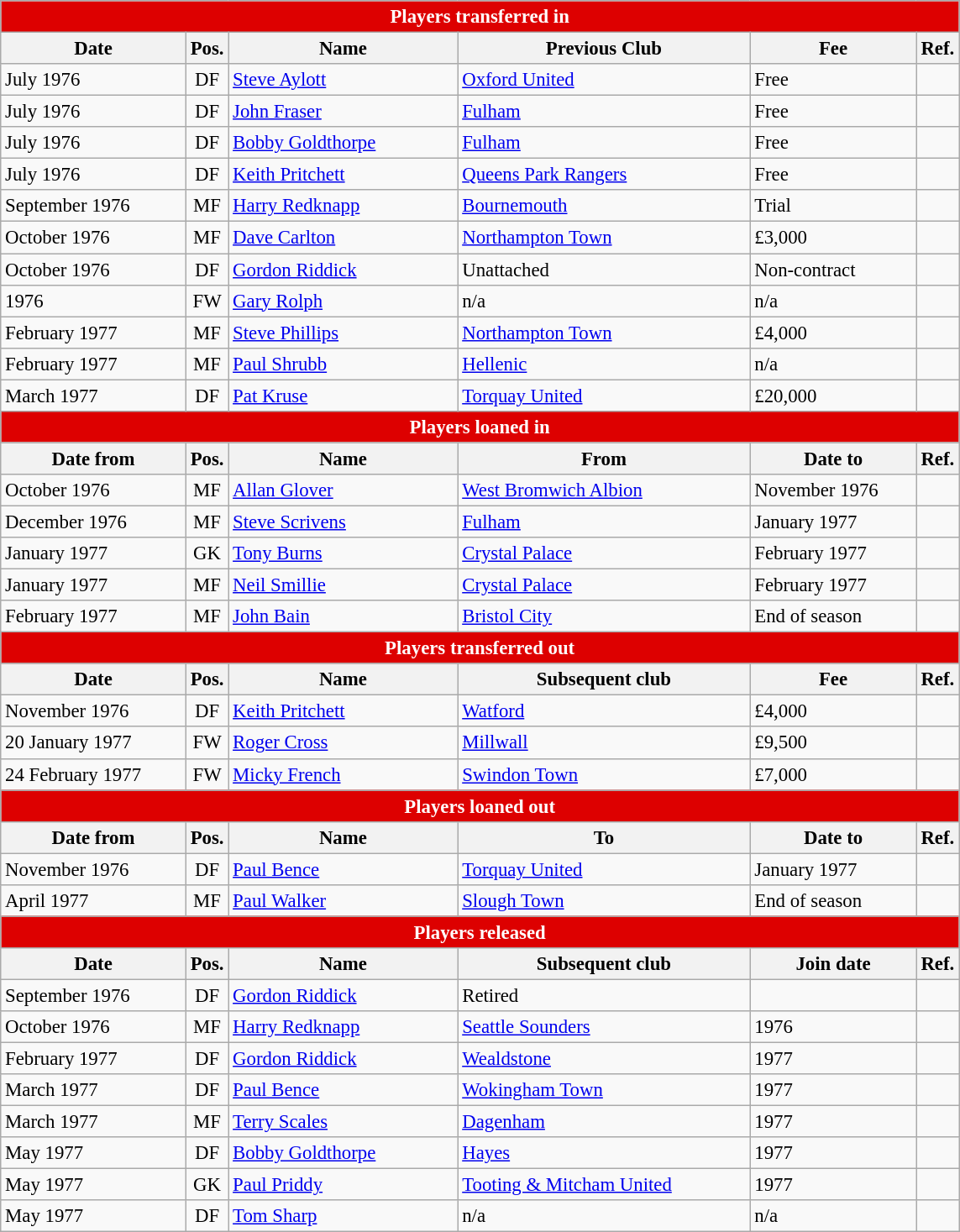<table class="wikitable" style="font-size:95%;" cellpadding="1">
<tr>
<th colspan="6" style="background:#d00; color:white; text-align:center;">Players transferred in</th>
</tr>
<tr>
<th style="width:140px;">Date</th>
<th style="width:25px;">Pos.</th>
<th style="width:175px;">Name</th>
<th style="width:225px;">Previous Club</th>
<th style="width:125px;">Fee</th>
<th style="width:25px;">Ref.</th>
</tr>
<tr>
<td>July 1976</td>
<td style="text-align:center;">DF</td>
<td> <a href='#'>Steve Aylott</a></td>
<td> <a href='#'>Oxford United</a></td>
<td>Free</td>
<td></td>
</tr>
<tr>
<td>July 1976</td>
<td style="text-align:center;">DF</td>
<td> <a href='#'>John Fraser</a></td>
<td> <a href='#'>Fulham</a></td>
<td>Free</td>
<td></td>
</tr>
<tr>
<td>July 1976</td>
<td style="text-align:center;">DF</td>
<td> <a href='#'>Bobby Goldthorpe</a></td>
<td> <a href='#'>Fulham</a></td>
<td>Free</td>
<td></td>
</tr>
<tr>
<td>July 1976</td>
<td style="text-align:center;">DF</td>
<td> <a href='#'>Keith Pritchett</a></td>
<td> <a href='#'>Queens Park Rangers</a></td>
<td>Free</td>
<td></td>
</tr>
<tr>
<td>September 1976</td>
<td style="text-align:center;">MF</td>
<td> <a href='#'>Harry Redknapp</a></td>
<td> <a href='#'>Bournemouth</a></td>
<td>Trial</td>
<td></td>
</tr>
<tr>
<td>October 1976</td>
<td style="text-align:center;">MF</td>
<td> <a href='#'>Dave Carlton</a></td>
<td> <a href='#'>Northampton Town</a></td>
<td>£3,000</td>
<td></td>
</tr>
<tr>
<td>October 1976</td>
<td style="text-align:center;">DF</td>
<td> <a href='#'>Gordon Riddick</a></td>
<td>Unattached</td>
<td>Non-contract</td>
<td></td>
</tr>
<tr>
<td>1976</td>
<td style="text-align:center;">FW</td>
<td> <a href='#'>Gary Rolph</a></td>
<td>n/a</td>
<td>n/a</td>
<td></td>
</tr>
<tr>
<td>February 1977</td>
<td style="text-align:center;">MF</td>
<td> <a href='#'>Steve Phillips</a></td>
<td> <a href='#'>Northampton Town</a></td>
<td>£4,000</td>
<td></td>
</tr>
<tr>
<td>February 1977</td>
<td style="text-align:center;">MF</td>
<td> <a href='#'>Paul Shrubb</a></td>
<td> <a href='#'>Hellenic</a></td>
<td>n/a</td>
<td></td>
</tr>
<tr>
<td>March 1977</td>
<td style="text-align:center;">DF</td>
<td> <a href='#'>Pat Kruse</a></td>
<td> <a href='#'>Torquay United</a></td>
<td>£20,000</td>
<td></td>
</tr>
<tr>
<th colspan="6" style="background:#d00; color:white; text-align:center;">Players loaned in</th>
</tr>
<tr>
<th>Date from</th>
<th>Pos.</th>
<th>Name</th>
<th>From</th>
<th>Date to</th>
<th>Ref.</th>
</tr>
<tr>
<td>October 1976</td>
<td style="text-align:center;">MF</td>
<td> <a href='#'>Allan Glover</a></td>
<td> <a href='#'>West Bromwich Albion</a></td>
<td>November 1976</td>
<td></td>
</tr>
<tr>
<td>December 1976</td>
<td style="text-align:center;">MF</td>
<td> <a href='#'>Steve Scrivens</a></td>
<td> <a href='#'>Fulham</a></td>
<td>January 1977</td>
<td></td>
</tr>
<tr>
<td>January 1977</td>
<td style="text-align:center;">GK</td>
<td> <a href='#'>Tony Burns</a></td>
<td> <a href='#'>Crystal Palace</a></td>
<td>February 1977</td>
<td></td>
</tr>
<tr>
<td>January 1977</td>
<td style="text-align:center;">MF</td>
<td> <a href='#'>Neil Smillie</a></td>
<td> <a href='#'>Crystal Palace</a></td>
<td>February 1977</td>
<td></td>
</tr>
<tr>
<td>February 1977</td>
<td style="text-align:center;">MF</td>
<td> <a href='#'>John Bain</a></td>
<td> <a href='#'>Bristol City</a></td>
<td>End of season</td>
<td></td>
</tr>
<tr>
<th colspan="6" style="background:#d00; color:white; text-align:center;">Players transferred out</th>
</tr>
<tr>
<th>Date</th>
<th>Pos.</th>
<th>Name</th>
<th>Subsequent club</th>
<th>Fee</th>
<th>Ref.</th>
</tr>
<tr>
<td>November 1976</td>
<td style="text-align:center;">DF</td>
<td> <a href='#'>Keith Pritchett</a></td>
<td> <a href='#'>Watford</a></td>
<td>£4,000</td>
<td></td>
</tr>
<tr>
<td>20 January 1977</td>
<td style="text-align:center;">FW</td>
<td> <a href='#'>Roger Cross</a></td>
<td> <a href='#'>Millwall</a></td>
<td>£9,500</td>
<td></td>
</tr>
<tr>
<td>24 February 1977</td>
<td style="text-align:center;">FW</td>
<td> <a href='#'>Micky French</a></td>
<td> <a href='#'>Swindon Town</a></td>
<td>£7,000</td>
<td></td>
</tr>
<tr>
<th colspan="6" style="background:#d00; color:white; text-align:center;">Players loaned out</th>
</tr>
<tr>
<th>Date from</th>
<th>Pos.</th>
<th>Name</th>
<th>To</th>
<th>Date to</th>
<th>Ref.</th>
</tr>
<tr>
<td>November 1976</td>
<td style="text-align:center;">DF</td>
<td> <a href='#'>Paul Bence</a></td>
<td> <a href='#'>Torquay United</a></td>
<td>January 1977</td>
<td></td>
</tr>
<tr>
<td>April 1977</td>
<td style="text-align:center;">MF</td>
<td> <a href='#'>Paul Walker</a></td>
<td> <a href='#'>Slough Town</a></td>
<td>End of season</td>
<td></td>
</tr>
<tr>
<th colspan="6" style="background:#d00; color:white; text-align:center;">Players released</th>
</tr>
<tr>
<th>Date</th>
<th>Pos.</th>
<th>Name</th>
<th>Subsequent club</th>
<th>Join date</th>
<th>Ref.</th>
</tr>
<tr>
<td>September 1976</td>
<td style="text-align:center;">DF</td>
<td> <a href='#'>Gordon Riddick</a></td>
<td>Retired</td>
<td></td>
<td></td>
</tr>
<tr>
<td>October 1976</td>
<td style="text-align:center;">MF</td>
<td> <a href='#'>Harry Redknapp</a></td>
<td> <a href='#'>Seattle Sounders</a></td>
<td>1976</td>
<td></td>
</tr>
<tr>
<td>February 1977</td>
<td style="text-align:center;">DF</td>
<td> <a href='#'>Gordon Riddick</a></td>
<td> <a href='#'>Wealdstone</a></td>
<td>1977</td>
<td></td>
</tr>
<tr>
<td>March 1977</td>
<td style="text-align:center;">DF</td>
<td> <a href='#'>Paul Bence</a></td>
<td> <a href='#'>Wokingham Town</a></td>
<td>1977</td>
<td></td>
</tr>
<tr>
<td>March 1977</td>
<td style="text-align:center;">MF</td>
<td> <a href='#'>Terry Scales</a></td>
<td> <a href='#'>Dagenham</a></td>
<td>1977</td>
<td></td>
</tr>
<tr>
<td>May 1977</td>
<td style="text-align:center;">DF</td>
<td> <a href='#'>Bobby Goldthorpe</a></td>
<td> <a href='#'>Hayes</a></td>
<td>1977</td>
<td></td>
</tr>
<tr>
<td>May 1977</td>
<td style="text-align:center;">GK</td>
<td> <a href='#'>Paul Priddy</a></td>
<td> <a href='#'>Tooting & Mitcham United</a></td>
<td>1977</td>
<td></td>
</tr>
<tr>
<td>May 1977</td>
<td style="text-align:center;">DF</td>
<td> <a href='#'>Tom Sharp</a></td>
<td>n/a</td>
<td>n/a</td>
<td></td>
</tr>
</table>
